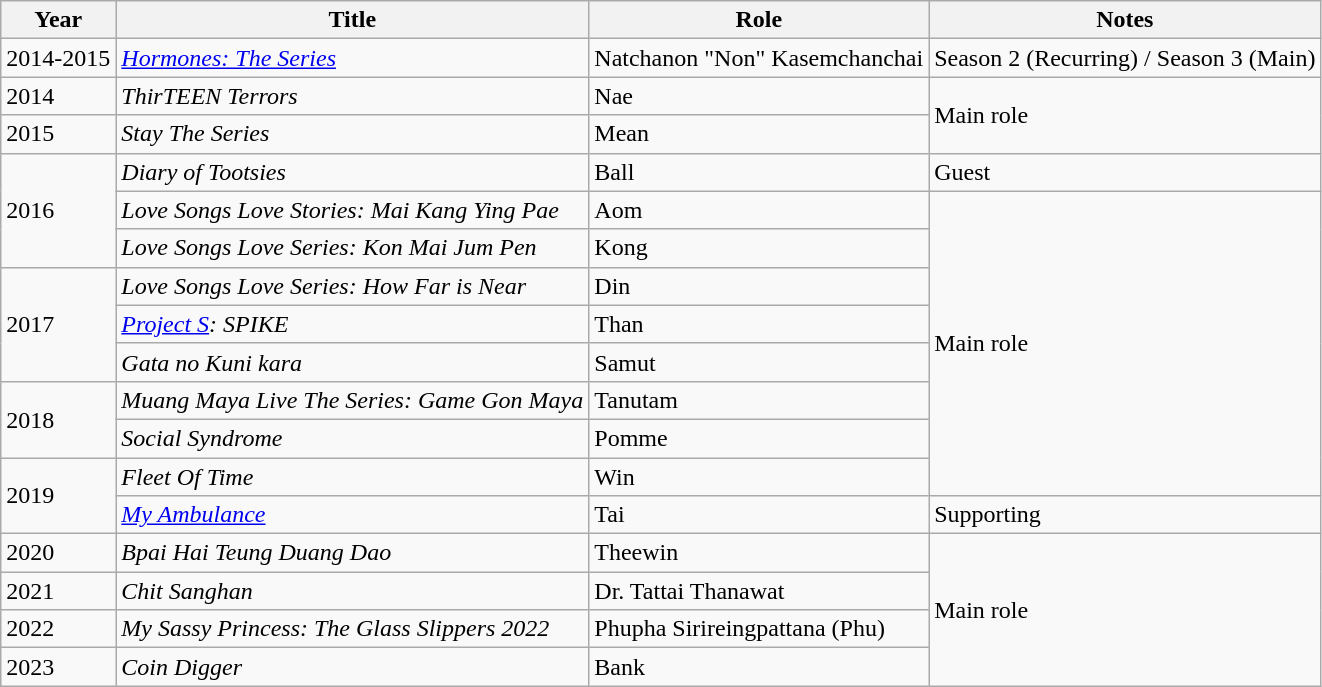<table class="wikitable">
<tr>
<th>Year</th>
<th>Title</th>
<th>Role</th>
<th>Notes</th>
</tr>
<tr>
<td>2014-2015</td>
<td><em><a href='#'>Hormones: The Series</a></em></td>
<td>Natchanon "Non" Kasemchanchai</td>
<td>Season 2 (Recurring) / Season 3 (Main)</td>
</tr>
<tr>
<td>2014</td>
<td><em>ThirTEEN Terrors</em></td>
<td>Nae</td>
<td rowspan="2">Main role</td>
</tr>
<tr>
<td>2015</td>
<td><em>Stay The Series</em></td>
<td>Mean</td>
</tr>
<tr>
<td rowspan="3">2016</td>
<td><em>Diary of Tootsies</em></td>
<td>Ball</td>
<td>Guest</td>
</tr>
<tr>
<td><em>Love Songs Love Stories: Mai Kang Ying Pae</em></td>
<td>Aom</td>
<td rowspan="8">Main role</td>
</tr>
<tr>
<td><em>Love Songs Love Series: Kon Mai Jum Pen</em></td>
<td>Kong</td>
</tr>
<tr>
<td rowspan="3">2017</td>
<td><em>Love Songs Love Series: How Far is Near</em></td>
<td>Din</td>
</tr>
<tr>
<td><em><a href='#'>Project S</a>: SPIKE</em></td>
<td>Than</td>
</tr>
<tr>
<td><em>Gata no Kuni kara</em></td>
<td>Samut</td>
</tr>
<tr>
<td rowspan="2">2018</td>
<td><em>Muang Maya Live The Series: Game Gon Maya</em></td>
<td>Tanutam</td>
</tr>
<tr>
<td><em>Social Syndrome</em></td>
<td>Pomme</td>
</tr>
<tr>
<td rowspan="2">2019</td>
<td><em>Fleet Of Time</em></td>
<td>Win</td>
</tr>
<tr>
<td><em><a href='#'>My Ambulance</a></em></td>
<td>Tai</td>
<td>Supporting</td>
</tr>
<tr>
<td>2020</td>
<td><em>Bpai Hai Teung Duang Dao</em></td>
<td>Theewin</td>
<td rowspan="4">Main role</td>
</tr>
<tr>
<td>2021</td>
<td><em>Chit Sanghan</em></td>
<td>Dr. Tattai Thanawat</td>
</tr>
<tr>
<td>2022</td>
<td><em>My Sassy Princess: The Glass Slippers 2022</em></td>
<td>Phupha Sirireingpattana (Phu)</td>
</tr>
<tr>
<td>2023</td>
<td><em>Coin Digger</em></td>
<td>Bank</td>
</tr>
</table>
